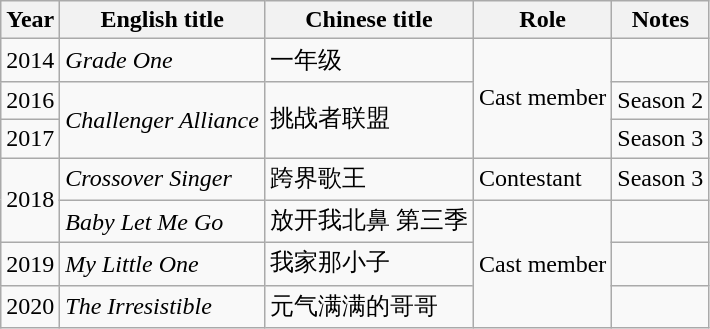<table class="wikitable sortable">
<tr>
<th>Year</th>
<th>English title</th>
<th>Chinese title</th>
<th>Role</th>
<th>Notes</th>
</tr>
<tr>
<td>2014</td>
<td><em>Grade One</em></td>
<td>一年级</td>
<td rowspan=3>Cast member</td>
<td></td>
</tr>
<tr>
<td>2016</td>
<td rowspan=2><em>Challenger Alliance</em></td>
<td rowspan=2>挑战者联盟</td>
<td>Season 2</td>
</tr>
<tr>
<td rowspan=1>2017</td>
<td>Season 3</td>
</tr>
<tr>
<td rowspan=2>2018</td>
<td><em>Crossover Singer</em></td>
<td>跨界歌王</td>
<td>Contestant</td>
<td>Season 3</td>
</tr>
<tr>
<td><em>Baby Let Me Go</em></td>
<td>放开我北鼻 第三季</td>
<td rowspan=3>Cast member</td>
<td></td>
</tr>
<tr>
<td>2019</td>
<td><em>My Little One</em></td>
<td>我家那小子</td>
<td></td>
</tr>
<tr>
<td>2020</td>
<td><em>The Irresistible</em></td>
<td>元气满满的哥哥</td>
<td></td>
</tr>
</table>
